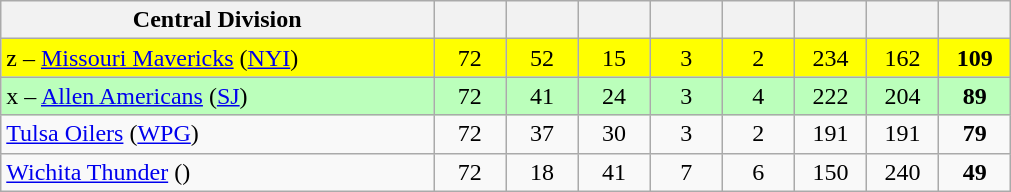<table class="wikitable sortable" style="text-align:center">
<tr>
<th style="width:30%;" class="unsortable">Central Division</th>
<th style="width:5%;"></th>
<th style="width:5%;"></th>
<th style="width:5%;"></th>
<th style="width:5%;"></th>
<th style="width:5%;"></th>
<th style="width:5%;"></th>
<th style="width:5%;"></th>
<th style="width:5%;"></th>
</tr>
<tr bgcolor=#FFFF00>
<td align=left>z – <a href='#'>Missouri Mavericks</a> (<a href='#'>NYI</a>)</td>
<td>72</td>
<td>52</td>
<td>15</td>
<td>3</td>
<td>2</td>
<td>234</td>
<td>162</td>
<td><strong>109</strong></td>
</tr>
<tr bgcolor=#bbffbb>
<td align=left>x – <a href='#'>Allen Americans</a> (<a href='#'>SJ</a>)</td>
<td>72</td>
<td>41</td>
<td>24</td>
<td>3</td>
<td>4</td>
<td>222</td>
<td>204</td>
<td><strong>89</strong></td>
</tr>
<tr>
<td align=left><a href='#'>Tulsa Oilers</a> (<a href='#'>WPG</a>)</td>
<td>72</td>
<td>37</td>
<td>30</td>
<td>3</td>
<td>2</td>
<td>191</td>
<td>191</td>
<td><strong>79</strong></td>
</tr>
<tr>
<td align=left><a href='#'>Wichita Thunder</a> ()</td>
<td>72</td>
<td>18</td>
<td>41</td>
<td>7</td>
<td>6</td>
<td>150</td>
<td>240</td>
<td><strong>49</strong></td>
</tr>
</table>
